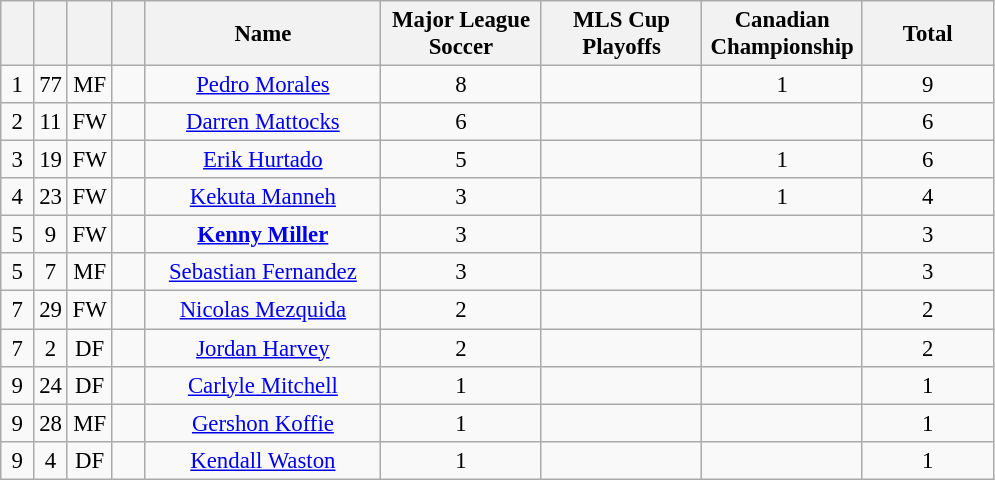<table class="wikitable" style="font-size: 95%; text-align: center;">
<tr>
<th width=15></th>
<th width=15></th>
<th width=15></th>
<th width=15></th>
<th width=150>Name</th>
<th width=100>Major League Soccer</th>
<th width=100>MLS Cup Playoffs</th>
<th width=100>Canadian Championship</th>
<th width=80>Total</th>
</tr>
<tr>
<td>1</td>
<td>77</td>
<td>MF</td>
<td></td>
<td><a href='#'>Pedro Morales</a></td>
<td>8</td>
<td></td>
<td>1</td>
<td>9</td>
</tr>
<tr>
<td>2</td>
<td>11</td>
<td>FW</td>
<td></td>
<td><a href='#'>Darren Mattocks</a></td>
<td>6</td>
<td></td>
<td></td>
<td>6</td>
</tr>
<tr>
<td>3</td>
<td>19</td>
<td>FW</td>
<td></td>
<td><a href='#'>Erik Hurtado</a></td>
<td>5</td>
<td></td>
<td>1</td>
<td>6</td>
</tr>
<tr>
<td>4</td>
<td>23</td>
<td>FW</td>
<td></td>
<td><a href='#'>Kekuta Manneh</a></td>
<td>3</td>
<td></td>
<td>1</td>
<td>4</td>
</tr>
<tr>
<td>5</td>
<td>9</td>
<td>FW</td>
<td></td>
<td><strong><a href='#'>Kenny Miller</a></strong></td>
<td>3</td>
<td></td>
<td></td>
<td>3</td>
</tr>
<tr>
<td>5</td>
<td>7</td>
<td>MF</td>
<td></td>
<td><a href='#'>Sebastian Fernandez</a></td>
<td>3</td>
<td></td>
<td></td>
<td>3</td>
</tr>
<tr>
<td>7</td>
<td>29</td>
<td>FW</td>
<td></td>
<td><a href='#'>Nicolas Mezquida</a></td>
<td>2</td>
<td></td>
<td></td>
<td>2</td>
</tr>
<tr>
<td>7</td>
<td>2</td>
<td>DF</td>
<td></td>
<td><a href='#'>Jordan Harvey</a></td>
<td>2</td>
<td></td>
<td></td>
<td>2</td>
</tr>
<tr>
<td>9</td>
<td>24</td>
<td>DF</td>
<td></td>
<td><a href='#'>Carlyle Mitchell</a></td>
<td>1</td>
<td></td>
<td></td>
<td>1</td>
</tr>
<tr>
<td>9</td>
<td>28</td>
<td>MF</td>
<td></td>
<td><a href='#'>Gershon Koffie</a></td>
<td>1</td>
<td></td>
<td></td>
<td>1</td>
</tr>
<tr>
<td>9</td>
<td>4</td>
<td>DF</td>
<td></td>
<td><a href='#'>Kendall Waston</a></td>
<td>1</td>
<td></td>
<td></td>
<td>1</td>
</tr>
</table>
